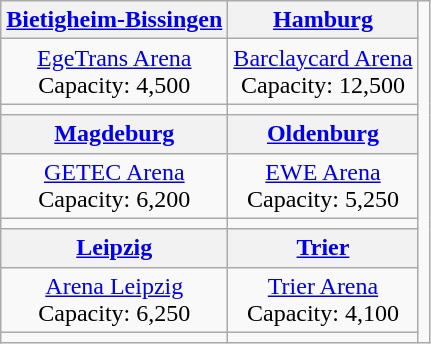<table class="wikitable" style="text-align:center;">
<tr>
<th><a href='#'>Bietigheim-Bissingen</a></th>
<th><a href='#'>Hamburg</a></th>
<td rowspan=9><br></td>
</tr>
<tr>
<td><a href='#'>EgeTrans Arena</a><br>Capacity: 4,500</td>
<td><a href='#'>Barclaycard Arena</a><br>Capacity: 12,500</td>
</tr>
<tr>
<td></td>
<td></td>
</tr>
<tr>
<th><a href='#'>Magdeburg</a></th>
<th><a href='#'>Oldenburg</a></th>
</tr>
<tr>
<td><a href='#'>GETEC Arena</a><br>Capacity: 6,200</td>
<td><a href='#'>EWE Arena</a><br>Capacity: 5,250</td>
</tr>
<tr>
<td></td>
<td></td>
</tr>
<tr>
<th><a href='#'>Leipzig</a></th>
<th><a href='#'>Trier</a></th>
</tr>
<tr>
<td><a href='#'>Arena Leipzig</a><br>Capacity: 6,250</td>
<td><a href='#'>Trier Arena</a><br>Capacity: 4,100</td>
</tr>
<tr>
<td></td>
<td></td>
</tr>
</table>
